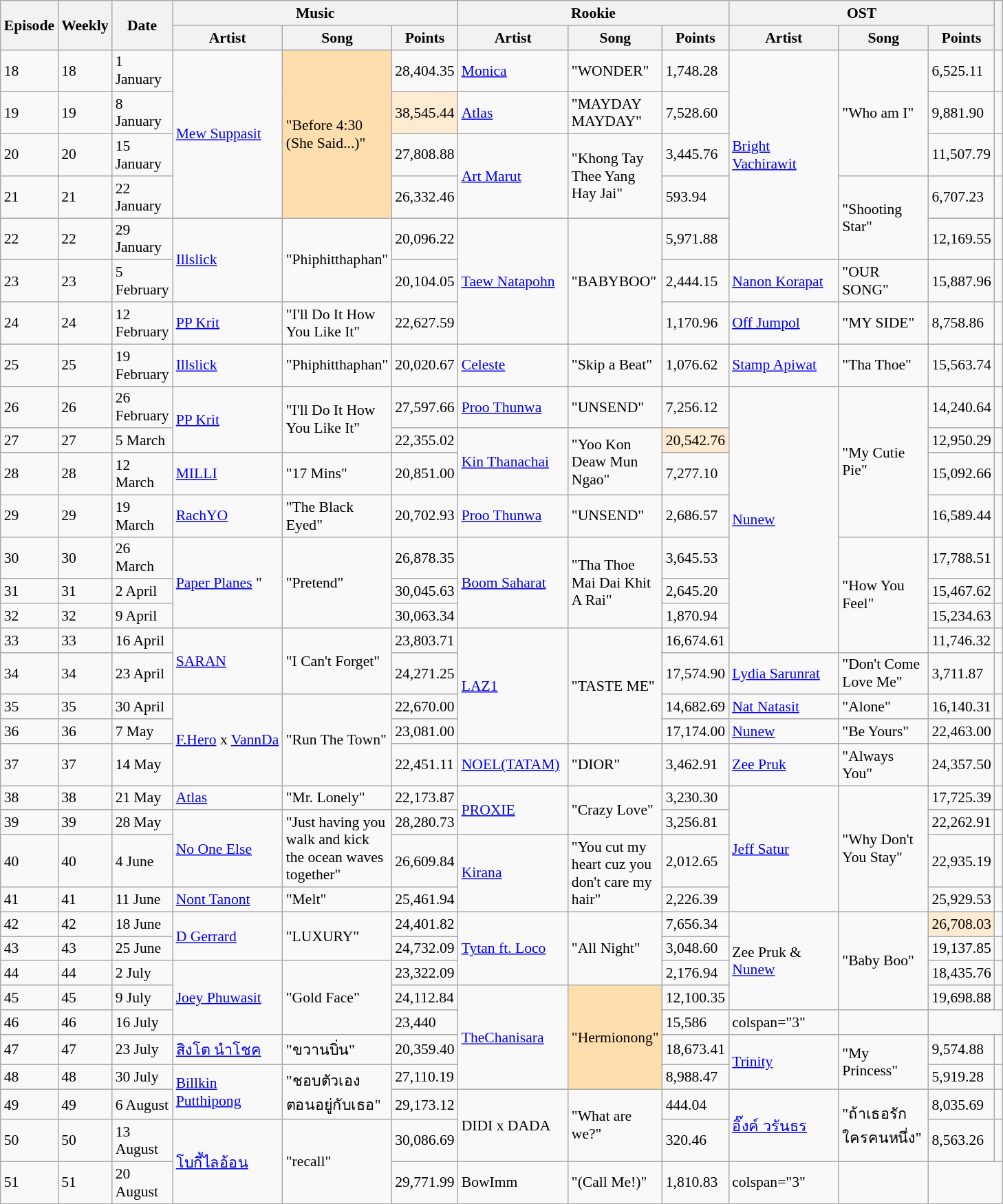<table class="sortable wikitable" style="font-size: 90%;">
<tr>
<th rowspan="2">Episode</th>
<th rowspan="2" scope="col" width="10">Weekly</th>
<th scope="col" rowspan="2" width="50">Date</th>
<th scope="col" colspan="3">Music</th>
<th scope="col" colspan="3">Rookie</th>
<th scope="col" colspan="3">OST</th>
<th scope="col" rowspan="2"  width="1" class="unsortable"></th>
</tr>
<tr>
<th width="100">Artist</th>
<th width="80">Song</th>
<th width="3">Points</th>
<th width="100">Artist</th>
<th width="80">Song</th>
<th width="3">Points</th>
<th width="100">Artist</th>
<th width="80">Song</th>
<th width="3">Points</th>
</tr>
<tr>
<td>18</td>
<td>18</td>
<td>1 January</td>
<td rowspan="4"><a href='#'>Mew Suppasit</a> </td>
<td style="background-color:#FFDEAD" rowspan="4">"Before 4:30 (She Said...)"</td>
<td>28,404.35</td>
<td><a href='#'>Monica</a></td>
<td>"WONDER"</td>
<td>1,748.28</td>
<td rowspan="5"><a href='#'>Bright Vachirawit</a> </td>
<td rowspan="3">"Who am I" </td>
<td>6,525.11</td>
<td></td>
</tr>
<tr>
<td>19</td>
<td>19</td>
<td>8 January</td>
<td style="background-color:#FFEBD2">38,545.44</td>
<td><a href='#'>Atlas</a></td>
<td>"MAYDAY MAYDAY"</td>
<td>7,528.60</td>
<td>9,881.90</td>
<td></td>
</tr>
<tr>
<td>20</td>
<td>20</td>
<td>15 January</td>
<td>27,808.88</td>
<td rowspan="2"><a href='#'>Art Marut</a></td>
<td rowspan="2">"Khong Tay Thee Yang Hay Jai"</td>
<td>3,445.76</td>
<td>11,507.79</td>
<td></td>
</tr>
<tr>
<td>21</td>
<td>21</td>
<td>22 January</td>
<td>26,332.46</td>
<td>593.94</td>
<td rowspan="2">"Shooting Star" </td>
<td>6,707.23</td>
<td></td>
</tr>
<tr>
<td>22</td>
<td>22</td>
<td>29 January</td>
<td rowspan="2"><a href='#'>Illslick</a></td>
<td rowspan="2">"Phiphitthaphan"</td>
<td>20,096.22</td>
<td rowspan="3"><a href='#'>Taew Natapohn</a> </td>
<td rowspan="3">"BABYBOO"</td>
<td>5,971.88</td>
<td>12,169.55</td>
<td></td>
</tr>
<tr>
<td>23</td>
<td>23</td>
<td>5 February</td>
<td>20,104.05</td>
<td>2,444.15</td>
<td><a href='#'>Nanon Korapat</a></td>
<td>"OUR SONG" </td>
<td>15,887.96</td>
<td></td>
</tr>
<tr>
<td>24</td>
<td>24</td>
<td>12 February</td>
<td><a href='#'>PP Krit</a></td>
<td>"I'll Do It How You Like It"</td>
<td>22,627.59</td>
<td>1,170.96</td>
<td><a href='#'>Off Jumpol</a> </td>
<td>"MY SIDE" </td>
<td>8,758.86</td>
<td></td>
</tr>
<tr>
<td>25</td>
<td>25</td>
<td>19 February</td>
<td><a href='#'>Illslick</a></td>
<td>"Phiphitthaphan"</td>
<td>20,020.67</td>
<td><a href='#'>Celeste</a></td>
<td>"Skip a Beat"</td>
<td>1,076.62</td>
<td><a href='#'>Stamp Apiwat</a> </td>
<td>"Tha Thoe" </td>
<td>15,563.74</td>
<td></td>
</tr>
<tr>
<td>26</td>
<td>26</td>
<td>26 February</td>
<td rowspan="2"><a href='#'>PP Krit</a></td>
<td rowspan="2">"I'll Do It How You Like It"</td>
<td>27,597.66</td>
<td><a href='#'>Proo Thunwa</a></td>
<td>"UNSEND"</td>
<td>7,256.12</td>
<td rowspan="8"><a href='#'>Nunew</a></td>
<td rowspan="4">"My Cutie Pie" </td>
<td>14,240.64</td>
<td></td>
</tr>
<tr>
<td>27</td>
<td>27</td>
<td>5 March</td>
<td>22,355.02</td>
<td rowspan="2"><a href='#'>Kin Thanachai</a></td>
<td rowspan="2">"Yoo Kon Deaw Mun Ngao"</td>
<td style="background-color:#FFEBD2">20,542.76</td>
<td>12,950.29</td>
<td></td>
</tr>
<tr>
<td>28</td>
<td>28</td>
<td>12 March</td>
<td><a href='#'>MILLI</a> </td>
<td>"17 Mins"</td>
<td>20,851.00</td>
<td>7,277.10</td>
<td>15,092.66</td>
<td></td>
</tr>
<tr>
<td>29</td>
<td>29</td>
<td>19 March</td>
<td><a href='#'>RachYO</a></td>
<td>"The Black Eyed"</td>
<td>20,702.93</td>
<td><a href='#'>Proo Thunwa</a></td>
<td>"UNSEND"</td>
<td>2,686.57</td>
<td>16,589.44</td>
<td></td>
</tr>
<tr>
<td>30</td>
<td>30</td>
<td>26 March</td>
<td rowspan="3"><a href='#'>Paper Planes</a> "</td>
<td rowspan="3">"Pretend"</td>
<td>26,878.35</td>
<td rowspan="3"><a href='#'>Boom Saharat</a></td>
<td rowspan="3">"Tha Thoe Mai Dai Khit A Rai"</td>
<td>3,645.53</td>
<td rowspan="4">"How You Feel" </td>
<td>17,788.51</td>
<td></td>
</tr>
<tr>
<td>31</td>
<td>31</td>
<td>2 April</td>
<td>30,045.63</td>
<td>2,645.20</td>
<td>15,467.62</td>
<td></td>
</tr>
<tr>
<td>32</td>
<td>32</td>
<td>9 April</td>
<td>30,063.34</td>
<td>1,870.94</td>
<td>15,234.63</td>
<td></td>
</tr>
<tr>
<td>33</td>
<td>33</td>
<td>16 April</td>
<td rowspan="2"><a href='#'>SARAN</a> </td>
<td rowspan="2">"I Can't Forget"</td>
<td>23,803.71</td>
<td rowspan="4"><a href='#'>LAZ1</a></td>
<td rowspan="4">"TASTE ME"</td>
<td>16,674.61</td>
<td>11,746.32</td>
<td></td>
</tr>
<tr>
<td>34</td>
<td>34</td>
<td>23 April</td>
<td>24,271.25</td>
<td>17,574.90</td>
<td><a href='#'>Lydia Sarunrat</a></td>
<td>"Don't Come Love Me" </td>
<td>3,711.87</td>
<td></td>
</tr>
<tr>
<td>35</td>
<td>35</td>
<td>30 April</td>
<td rowspan="3"><a href='#'>F.Hero</a> x <a href='#'>VannDa</a> </td>
<td rowspan="3">"Run The Town"</td>
<td>22,670.00</td>
<td>14,682.69</td>
<td><a href='#'>Nat Natasit</a></td>
<td>"Alone" </td>
<td>16,140.31</td>
<td></td>
</tr>
<tr>
<td>36</td>
<td>36</td>
<td>7 May</td>
<td>23,081.00</td>
<td>17,174.00</td>
<td><a href='#'>Nunew</a></td>
<td>"Be Yours" </td>
<td>22,463.00</td>
<td></td>
</tr>
<tr>
<td>37</td>
<td>37</td>
<td>14 May</td>
<td>22,451.11</td>
<td><a href='#'>NOEL(TATAM)</a></td>
<td>"DIOR"</td>
<td>3,462.91</td>
<td><a href='#'>Zee Pruk</a></td>
<td>"Always You" </td>
<td>24,357.50</td>
<td></td>
</tr>
<tr>
<td>38</td>
<td>38</td>
<td>21 May</td>
<td><a href='#'>Atlas</a></td>
<td>"Mr. Lonely"</td>
<td>22,173.87</td>
<td rowspan="2"><a href='#'>PROXIE</a></td>
<td rowspan="2">"Crazy Love"</td>
<td>3,230.30</td>
<td rowspan="4"><a href='#'>Jeff Satur</a></td>
<td rowspan="4">"Why Don't You Stay" </td>
<td>17,725.39</td>
<td></td>
</tr>
<tr>
<td>39</td>
<td>39</td>
<td>28 May</td>
<td rowspan="2"><a href='#'>No One Else</a></td>
<td rowspan="2">"Just having you walk and kick the ocean waves together"</td>
<td>28,280.73</td>
<td>3,256.81</td>
<td>22,262.91</td>
<td></td>
</tr>
<tr>
<td>40</td>
<td>40</td>
<td>4 June</td>
<td>26,609.84</td>
<td rowspan="2"><a href='#'>Kirana</a></td>
<td rowspan="2">"You cut my heart cuz you don't care my hair"</td>
<td>2,012.65</td>
<td>22,935.19</td>
<td></td>
</tr>
<tr>
<td>41</td>
<td>41</td>
<td>11 June</td>
<td><a href='#'>Nont Tanont</a></td>
<td>"Melt"</td>
<td>25,461.94</td>
<td>2,226.39</td>
<td>25,929.53</td>
<td></td>
</tr>
<tr>
<td>42</td>
<td>42</td>
<td>18 June</td>
<td rowspan="2"><a href='#'>D Gerrard</a></td>
<td rowspan="2">"LUXURY"</td>
<td>24,401.82</td>
<td rowspan="3"><a href='#'>Tytan ft. Loco</a></td>
<td rowspan="3">"All Night"</td>
<td>7,656.34</td>
<td rowspan="4">Zee Pruk & <a href='#'>Nunew</a></td>
<td rowspan="4">"Baby Boo" </td>
<td style="background-color:#FFEBD2">26,708.03</td>
<td></td>
</tr>
<tr>
<td>43</td>
<td>43</td>
<td>25 June</td>
<td>24,732.09</td>
<td>3,048.60</td>
<td>19,137.85</td>
<td></td>
</tr>
<tr>
<td>44</td>
<td>44</td>
<td>2 July</td>
<td rowspan="3"><a href='#'>Joey Phuwasit</a></td>
<td rowspan="3">"Gold Face"</td>
<td>23,322.09</td>
<td>2,176.94</td>
<td>18,435.76</td>
<td></td>
</tr>
<tr>
<td>45</td>
<td>45</td>
<td>9 July</td>
<td>24,112.84</td>
<td rowspan="4"><a href='#'>TheChanisara</a></td>
<td style="background-color:#FFDEAD" rowspan="4">"Hermionong"</td>
<td>12,100.35</td>
<td>19,698.88</td>
<td></td>
</tr>
<tr>
<td>46</td>
<td>46</td>
<td>16 July</td>
<td>23,440</td>
<td>15,586</td>
<td>colspan="3" </td>
<td></td>
</tr>
<tr>
<td>47</td>
<td>47</td>
<td>23 July</td>
<td><a href='#'>สิงโต นำโชค</a> </td>
<td>"ขวานบิ่น"</td>
<td>20,359.40</td>
<td>18,673.41</td>
<td rowspan="2"><a href='#'>Trinity</a></td>
<td rowspan="2">"My Princess" </td>
<td>9,574.88</td>
<td></td>
</tr>
<tr>
<td>48</td>
<td>48</td>
<td>30 July</td>
<td rowspan="2"><a href='#'>Billkin Putthipong</a></td>
<td rowspan="2">"ชอบตัวเองตอนอยู่กับเธอ"</td>
<td>27,110.19</td>
<td>8,988.47</td>
<td>5,919.28</td>
<td></td>
</tr>
<tr>
<td>49</td>
<td>49</td>
<td>6 August</td>
<td>29,173.12</td>
<td rowspan="2">DIDI x DADA</td>
<td rowspan="2">"What are we?"</td>
<td>444.04</td>
<td rowspan="2"><a href='#'>อิ๊งค์ วรันธร</a></td>
<td rowspan="2">"ถ้าเธอรักใครคนหนึ่ง" </td>
<td>8,035.69</td>
<td></td>
</tr>
<tr>
<td>50</td>
<td>50</td>
<td>13 August</td>
<td rowspan="3"><a href='#'>โบกี้ไลอ้อน</a></td>
<td rowspan="3">"recall"</td>
<td>30,086.69</td>
<td>320.46</td>
<td>8,563.26</td>
<td></td>
</tr>
<tr>
<td>51</td>
<td>51</td>
<td>20 August</td>
<td>29,771.99</td>
<td rowspan="3">BowImm</td>
<td rowspan="3">"(Call Me!)"</td>
<td>1,810.83</td>
<td>colspan="3" </td>
<td></td>
</tr>
<tr>
</tr>
</table>
